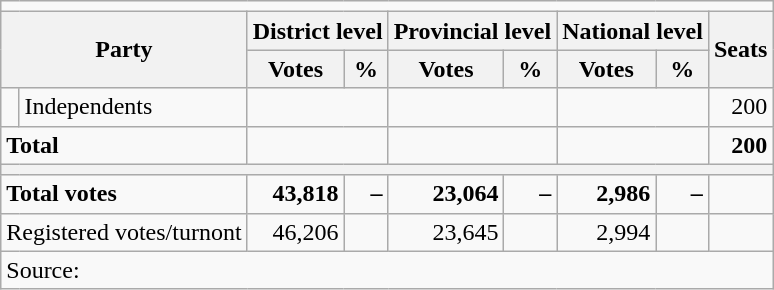<table class="wikitable sortable" style=text-align:right>
<tr>
<td colspan=9 align=center></td>
</tr>
<tr>
<th rowspan=2 colspan=2>Party</th>
<th colspan=2>District level</th>
<th colspan=2>Provincial level</th>
<th colspan=2>National level</th>
<th rowspan=2>Seats</th>
</tr>
<tr>
<th>Votes</th>
<th>%</th>
<th>Votes</th>
<th>%</th>
<th>Votes</th>
<th>%</th>
</tr>
<tr>
<td bgcolor=></td>
<td align=left>Independents</td>
<td colspan=2></td>
<td colspan=2></td>
<td colspan=2></td>
<td>200</td>
</tr>
<tr>
<td align=left colspan=2><strong>Total</strong></td>
<td colspan=2></td>
<td colspan=2></td>
<td colspan=2></td>
<td><strong>200</strong></td>
</tr>
<tr class=sortbottom>
<th colspan=9></th>
</tr>
<tr class=sortbottom>
<td align=left colspan=2><strong>Total votes</strong></td>
<td><strong>43,818</strong></td>
<td><strong>–</strong></td>
<td><strong>23,064</strong></td>
<td><strong>–</strong></td>
<td><strong>2,986</strong></td>
<td><strong>–</strong></td>
<td></td>
</tr>
<tr class=sortbottom>
<td align=left colspan=2>Registered votes/turnont</td>
<td>46,206</td>
<td></td>
<td>23,645</td>
<td></td>
<td>2,994</td>
<td></td>
<td></td>
</tr>
<tr class=sortbottom>
<td colspan=9 align=left>Source: </td>
</tr>
</table>
